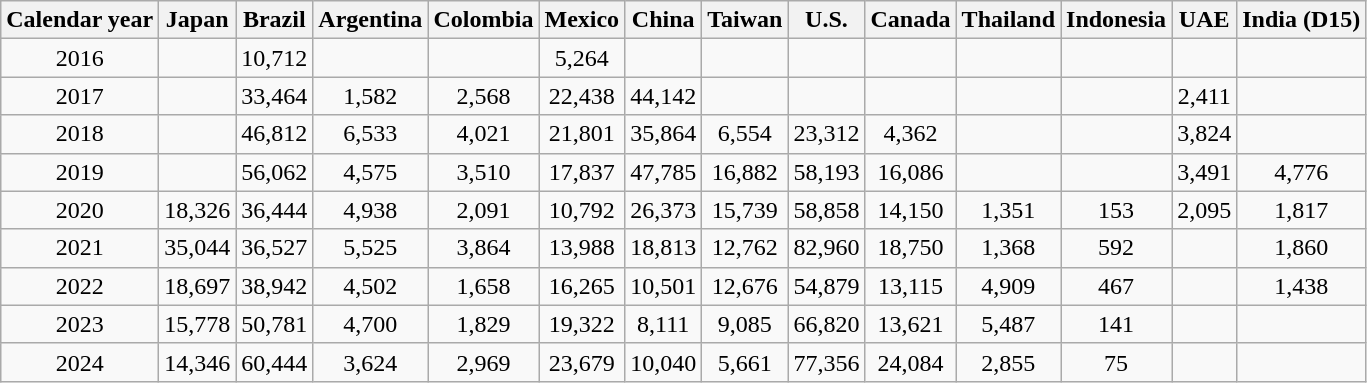<table class="wikitable" style="text-align:center;">
<tr>
<th>Calendar year</th>
<th>Japan</th>
<th>Brazil</th>
<th>Argentina</th>
<th>Colombia</th>
<th>Mexico</th>
<th>China</th>
<th>Taiwan</th>
<th>U.S.</th>
<th>Canada</th>
<th>Thailand</th>
<th>Indonesia</th>
<th>UAE</th>
<th>India (D15)</th>
</tr>
<tr>
<td>2016</td>
<td></td>
<td>10,712</td>
<td></td>
<td></td>
<td>5,264</td>
<td></td>
<td></td>
<td></td>
<td></td>
<td></td>
<td></td>
<td></td>
<td></td>
</tr>
<tr>
<td>2017</td>
<td></td>
<td>33,464</td>
<td>1,582</td>
<td>2,568</td>
<td>22,438</td>
<td>44,142</td>
<td></td>
<td></td>
<td></td>
<td></td>
<td></td>
<td>2,411</td>
<td></td>
</tr>
<tr>
<td>2018</td>
<td></td>
<td>46,812</td>
<td>6,533</td>
<td>4,021</td>
<td>21,801</td>
<td>35,864</td>
<td>6,554</td>
<td>23,312</td>
<td>4,362</td>
<td></td>
<td></td>
<td>3,824</td>
<td></td>
</tr>
<tr>
<td>2019</td>
<td></td>
<td>56,062</td>
<td>4,575</td>
<td>3,510</td>
<td>17,837</td>
<td>47,785</td>
<td>16,882</td>
<td>58,193</td>
<td>16,086</td>
<td></td>
<td></td>
<td>3,491</td>
<td>4,776</td>
</tr>
<tr>
<td>2020</td>
<td>18,326</td>
<td>36,444</td>
<td>4,938</td>
<td>2,091</td>
<td>10,792</td>
<td>26,373</td>
<td>15,739</td>
<td>58,858</td>
<td>14,150</td>
<td>1,351</td>
<td>153</td>
<td>2,095</td>
<td>1,817</td>
</tr>
<tr>
<td>2021</td>
<td>35,044</td>
<td>36,527</td>
<td>5,525</td>
<td>3,864</td>
<td>13,988</td>
<td>18,813</td>
<td>12,762</td>
<td>82,960</td>
<td>18,750</td>
<td>1,368</td>
<td>592</td>
<td></td>
<td>1,860</td>
</tr>
<tr>
<td>2022</td>
<td>18,697</td>
<td>38,942</td>
<td>4,502</td>
<td>1,658</td>
<td>16,265</td>
<td>10,501</td>
<td>12,676</td>
<td>54,879</td>
<td>13,115</td>
<td>4,909</td>
<td>467</td>
<td></td>
<td>1,438</td>
</tr>
<tr>
<td>2023</td>
<td>15,778</td>
<td>50,781</td>
<td>4,700</td>
<td>1,829</td>
<td>19,322</td>
<td>8,111</td>
<td>9,085</td>
<td>66,820</td>
<td>13,621</td>
<td>5,487</td>
<td>141</td>
<td></td>
<td></td>
</tr>
<tr>
<td>2024</td>
<td>14,346</td>
<td>60,444</td>
<td>3,624</td>
<td>2,969</td>
<td>23,679</td>
<td>10,040</td>
<td>5,661</td>
<td>77,356</td>
<td>24,084</td>
<td>2,855</td>
<td>75</td>
<td></td>
<td></td>
</tr>
</table>
